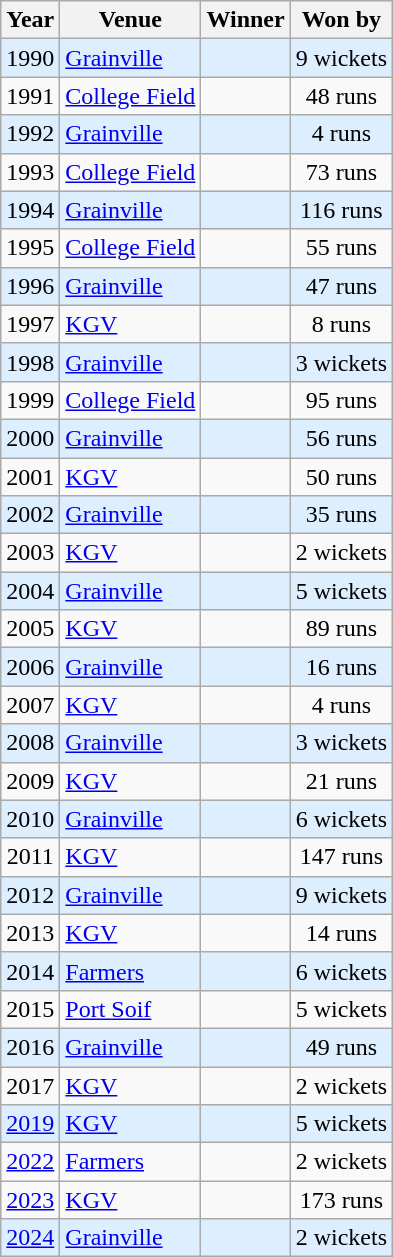<table class="wikitable">
<tr>
<th>Year</th>
<th>Venue</th>
<th>Winner</th>
<th>Won by</th>
</tr>
<tr align="center" style="background:#ddeeff">
<td>1990</td>
<td align=left> <a href='#'>Grainville</a></td>
<td></td>
<td>9 wickets</td>
</tr>
<tr align="center">
<td>1991</td>
<td align=left> <a href='#'>College Field</a></td>
<td></td>
<td>48 runs</td>
</tr>
<tr align="center" style="background:#ddeeff">
<td>1992</td>
<td align=left> <a href='#'>Grainville</a></td>
<td></td>
<td>4 runs</td>
</tr>
<tr align="center">
<td>1993</td>
<td align=left> <a href='#'>College Field</a></td>
<td></td>
<td>73 runs</td>
</tr>
<tr align="center" style="background:#ddeeff">
<td>1994</td>
<td align=left> <a href='#'>Grainville</a></td>
<td></td>
<td>116 runs</td>
</tr>
<tr align="center">
<td>1995</td>
<td align=left> <a href='#'>College Field</a></td>
<td></td>
<td>55 runs</td>
</tr>
<tr align="center" style="background:#ddeeff">
<td>1996</td>
<td align=left> <a href='#'>Grainville</a></td>
<td></td>
<td>47 runs</td>
</tr>
<tr align="center">
<td>1997</td>
<td align=left> <a href='#'>KGV</a></td>
<td></td>
<td>8 runs</td>
</tr>
<tr align="center" style="background:#ddeeff">
<td>1998</td>
<td align=left> <a href='#'>Grainville</a></td>
<td></td>
<td>3 wickets</td>
</tr>
<tr align="center">
<td>1999</td>
<td align=left> <a href='#'>College Field</a></td>
<td></td>
<td>95 runs</td>
</tr>
<tr align="center" style="background:#ddeeff">
<td>2000</td>
<td align=left> <a href='#'>Grainville</a></td>
<td></td>
<td>56 runs</td>
</tr>
<tr align="center">
<td>2001</td>
<td align=left> <a href='#'>KGV</a></td>
<td></td>
<td>50 runs</td>
</tr>
<tr align="center" style="background:#ddeeff">
<td>2002</td>
<td align=left> <a href='#'>Grainville</a></td>
<td></td>
<td>35 runs</td>
</tr>
<tr align="center">
<td>2003</td>
<td align=left> <a href='#'>KGV</a></td>
<td></td>
<td>2 wickets</td>
</tr>
<tr align="center" style="background:#ddeeff">
<td>2004</td>
<td align=left> <a href='#'>Grainville</a></td>
<td></td>
<td>5 wickets</td>
</tr>
<tr align="center">
<td>2005</td>
<td align=left> <a href='#'>KGV</a></td>
<td></td>
<td>89 runs</td>
</tr>
<tr align="center" style="background:#ddeeff">
<td>2006</td>
<td align=left> <a href='#'>Grainville</a></td>
<td></td>
<td>16 runs</td>
</tr>
<tr align="center">
<td>2007</td>
<td align=left> <a href='#'>KGV</a></td>
<td></td>
<td>4 runs</td>
</tr>
<tr align="center" style="background:#ddeeff">
<td>2008</td>
<td align=left> <a href='#'>Grainville</a></td>
<td></td>
<td>3 wickets</td>
</tr>
<tr align="center">
<td>2009</td>
<td align=left> <a href='#'>KGV</a></td>
<td></td>
<td>21 runs</td>
</tr>
<tr align="center" style="background:#ddeeff">
<td>2010</td>
<td align=left> <a href='#'>Grainville</a></td>
<td></td>
<td>6 wickets</td>
</tr>
<tr align="center">
<td>2011</td>
<td align=left> <a href='#'>KGV</a></td>
<td></td>
<td>147 runs</td>
</tr>
<tr align="center" style="background:#ddeeff">
<td>2012</td>
<td align=left> <a href='#'>Grainville</a></td>
<td></td>
<td>9 wickets</td>
</tr>
<tr align="center">
<td>2013</td>
<td align=left> <a href='#'>KGV</a></td>
<td></td>
<td>14 runs</td>
</tr>
<tr align="center" style="background:#ddeeff">
<td>2014</td>
<td align=left> <a href='#'>Farmers</a></td>
<td></td>
<td>6 wickets</td>
</tr>
<tr align="center">
<td>2015</td>
<td align=left> <a href='#'>Port Soif</a></td>
<td></td>
<td>5 wickets</td>
</tr>
<tr align="center" style="background:#ddeeff">
<td>2016</td>
<td align=left> <a href='#'>Grainville</a></td>
<td></td>
<td>49 runs</td>
</tr>
<tr align="center">
<td>2017</td>
<td align=left> <a href='#'>KGV</a></td>
<td></td>
<td>2 wickets</td>
</tr>
<tr align="center" style="background:#ddeeff">
<td><a href='#'>2019</a></td>
<td align=left> <a href='#'>KGV</a></td>
<td></td>
<td>5 wickets</td>
</tr>
<tr align="center">
<td><a href='#'>2022</a></td>
<td align=left> <a href='#'>Farmers</a></td>
<td></td>
<td>2 wickets</td>
</tr>
<tr align="center">
<td><a href='#'>2023</a></td>
<td align=left> <a href='#'>KGV</a></td>
<td> </td>
<td>173 runs</td>
</tr>
<tr align="center" style="background:#ddeeff">
<td><a href='#'>2024</a></td>
<td align=left> <a href='#'>Grainville</a></td>
<td></td>
<td>2 wickets</td>
</tr>
</table>
